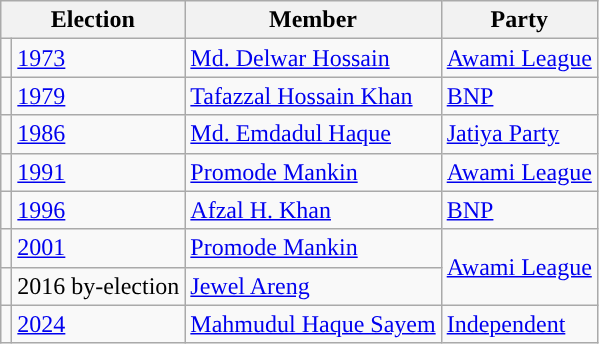<table class="wikitable">
<tr>
<th colspan="2">Election</th>
<th>Member</th>
<th>Party</th>
</tr>
<tr>
<td style="background-color:"></td>
<td><a href='#'>1973</a></td>
<td><a href='#'>Md. Delwar Hossain</a></td>
<td><a href='#'>Awami League</a></td>
</tr>
<tr>
<td style="background-color:"></td>
<td><a href='#'>1979</a></td>
<td><a href='#'>Tafazzal Hossain Khan</a></td>
<td><a href='#'>BNP</a></td>
</tr>
<tr>
<td style="background-color:"></td>
<td><a href='#'>1986</a></td>
<td><a href='#'>Md. Emdadul Haque</a></td>
<td><a href='#'>Jatiya Party</a></td>
</tr>
<tr>
<td style="background-color:"></td>
<td><a href='#'>1991</a></td>
<td><a href='#'>Promode Mankin</a></td>
<td><a href='#'>Awami League</a></td>
</tr>
<tr>
<td style="background-color:"></td>
<td><a href='#'>1996</a></td>
<td><a href='#'>Afzal H. Khan</a></td>
<td><a href='#'>BNP</a></td>
</tr>
<tr>
<td style="background-color:"></td>
<td><a href='#'>2001</a></td>
<td><a href='#'>Promode Mankin</a></td>
<td rowspan="2"><a href='#'>Awami League</a></td>
</tr>
<tr>
<td style="background-color:"></td>
<td>2016 by-election</td>
<td><a href='#'>Jewel Areng</a></td>
</tr>
<tr>
<td style="background-color:"></td>
<td><a href='#'>2024</a></td>
<td><a href='#'>Mahmudul Haque Sayem</a></td>
<td><a href='#'>Independent</a></td>
</tr>
</table>
